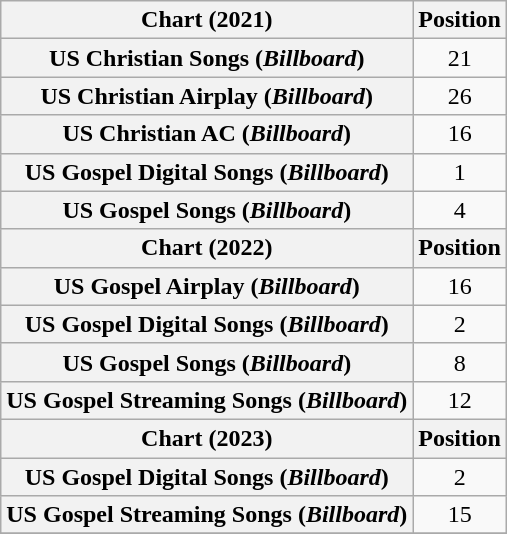<table class="wikitable plainrowheaders" style="text-align:center">
<tr>
<th scope="col">Chart (2021)</th>
<th scope="col">Position</th>
</tr>
<tr>
<th scope="row">US Christian Songs (<em>Billboard</em>)</th>
<td>21</td>
</tr>
<tr>
<th scope="row">US Christian Airplay (<em>Billboard</em>)</th>
<td>26</td>
</tr>
<tr>
<th scope="row">US Christian AC (<em>Billboard</em>)</th>
<td>16</td>
</tr>
<tr>
<th scope="row">US Gospel Digital Songs (<em>Billboard</em>)</th>
<td>1</td>
</tr>
<tr>
<th scope="row">US Gospel Songs (<em>Billboard</em>)</th>
<td>4</td>
</tr>
<tr>
<th scope="col">Chart (2022)</th>
<th scope="col">Position</th>
</tr>
<tr>
<th scope="row">US Gospel Airplay (<em>Billboard</em>)</th>
<td>16</td>
</tr>
<tr>
<th scope="row">US Gospel Digital Songs (<em>Billboard</em>)</th>
<td>2</td>
</tr>
<tr>
<th scope="row">US Gospel Songs (<em>Billboard</em>)</th>
<td>8</td>
</tr>
<tr>
<th scope="row">US Gospel Streaming Songs (<em>Billboard</em>)</th>
<td>12</td>
</tr>
<tr>
<th scope="col">Chart (2023)</th>
<th scope="col">Position</th>
</tr>
<tr>
<th scope="row">US Gospel Digital Songs (<em>Billboard</em>)</th>
<td>2</td>
</tr>
<tr>
<th scope="row">US Gospel Streaming Songs (<em>Billboard</em>)</th>
<td>15</td>
</tr>
<tr>
</tr>
</table>
